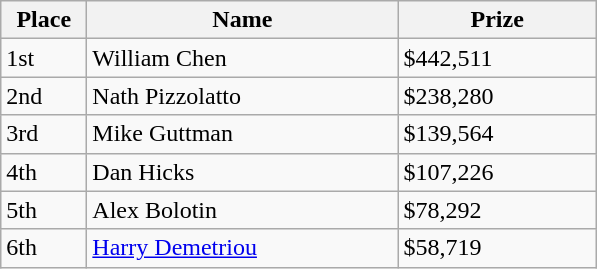<table class="wikitable">
<tr>
<th width="50">Place</th>
<th width="200">Name</th>
<th width="125">Prize</th>
</tr>
<tr>
<td>1st</td>
<td>William Chen </td>
<td>$442,511</td>
</tr>
<tr>
<td>2nd</td>
<td>Nath Pizzolatto</td>
<td>$238,280</td>
</tr>
<tr>
<td>3rd</td>
<td>Mike Guttman</td>
<td>$139,564</td>
</tr>
<tr>
<td>4th</td>
<td>Dan Hicks</td>
<td>$107,226</td>
</tr>
<tr>
<td>5th</td>
<td>Alex Bolotin</td>
<td>$78,292</td>
</tr>
<tr>
<td>6th</td>
<td><a href='#'>Harry Demetriou</a></td>
<td>$58,719</td>
</tr>
</table>
